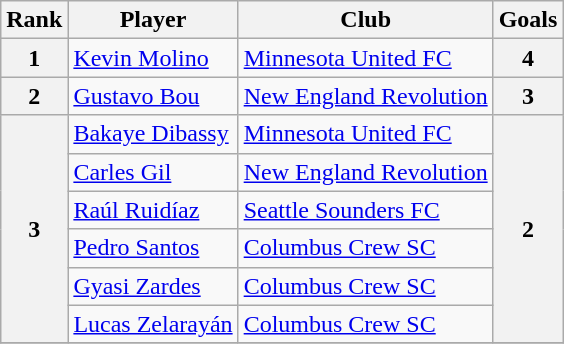<table class="wikitable" style="text-align:left">
<tr>
<th>Rank</th>
<th>Player</th>
<th>Club</th>
<th>Goals</th>
</tr>
<tr>
<th align="center">1</th>
<td align="left"> <a href='#'>Kevin Molino</a></td>
<td align="left"><a href='#'>Minnesota United FC</a></td>
<th align="center">4</th>
</tr>
<tr>
<th align="center">2</th>
<td align="left"> <a href='#'>Gustavo Bou</a></td>
<td align="left"><a href='#'>New England Revolution</a></td>
<th align="center">3</th>
</tr>
<tr>
<th rowspan="6" align="center">3</th>
<td align="left"> <a href='#'>Bakaye Dibassy</a></td>
<td align="left"><a href='#'>Minnesota United FC</a></td>
<th rowspan="6" align="center">2</th>
</tr>
<tr>
<td align="left"> <a href='#'>Carles Gil</a></td>
<td align="left"><a href='#'>New England Revolution</a></td>
</tr>
<tr>
<td align="left"> <a href='#'>Raúl Ruidíaz</a></td>
<td align="left"><a href='#'>Seattle Sounders FC</a></td>
</tr>
<tr>
<td align="left"> <a href='#'>Pedro Santos</a></td>
<td align="left"><a href='#'>Columbus Crew SC</a></td>
</tr>
<tr>
<td align="left"> <a href='#'>Gyasi Zardes</a></td>
<td align="left"><a href='#'>Columbus Crew SC</a></td>
</tr>
<tr>
<td align="left"> <a href='#'>Lucas Zelarayán</a></td>
<td align="left"><a href='#'>Columbus Crew SC</a></td>
</tr>
<tr>
</tr>
</table>
